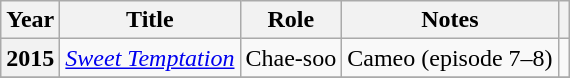<table class="wikitable sortable plainrowheaders">
<tr>
<th scope="col">Year</th>
<th scope="col">Title</th>
<th scope="col">Role</th>
<th scope="col" class="unsortable">Notes</th>
<th scope="col" class="unsortable"></th>
</tr>
<tr>
<th scope="row">2015</th>
<td><em><a href='#'>Sweet Temptation</a></em></td>
<td>Chae-soo</td>
<td>Cameo (episode 7–8)</td>
<td></td>
</tr>
<tr>
</tr>
</table>
